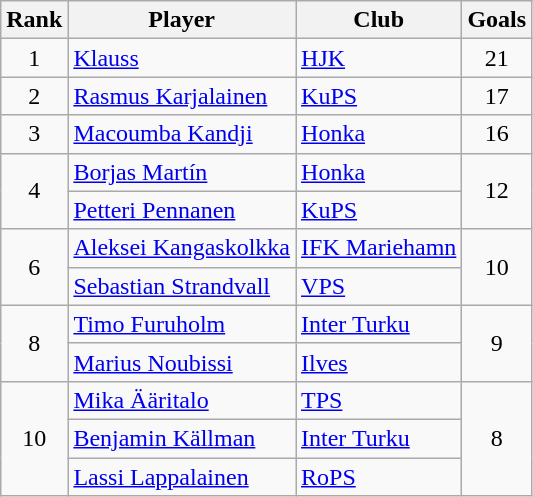<table class="wikitable" style="text-align:center">
<tr>
<th>Rank</th>
<th>Player</th>
<th>Club</th>
<th>Goals</th>
</tr>
<tr>
<td rowspan=1>1</td>
<td align="left"> <a href='#'>Klauss</a></td>
<td align="left"><a href='#'>HJK</a></td>
<td rowspan=1>21</td>
</tr>
<tr>
<td rowspan=1>2</td>
<td align="left"> <a href='#'>Rasmus Karjalainen</a></td>
<td align="left"><a href='#'>KuPS</a></td>
<td rowspan=1>17</td>
</tr>
<tr>
<td rowspan=1>3</td>
<td align="left"> <a href='#'>Macoumba Kandji</a></td>
<td align="left"><a href='#'>Honka</a></td>
<td rowspan=1>16</td>
</tr>
<tr>
<td rowspan=2>4</td>
<td align="left"> <a href='#'>Borjas Martín</a></td>
<td align="left"><a href='#'>Honka</a></td>
<td rowspan=2>12</td>
</tr>
<tr>
<td align="left"> <a href='#'>Petteri Pennanen</a></td>
<td align="left"><a href='#'>KuPS</a></td>
</tr>
<tr>
<td rowspan=2>6</td>
<td align="left"> <a href='#'>Aleksei Kangaskolkka</a></td>
<td align="left"><a href='#'>IFK Mariehamn</a></td>
<td rowspan=2>10</td>
</tr>
<tr>
<td align="left"> <a href='#'>Sebastian Strandvall</a></td>
<td align="left"><a href='#'>VPS</a></td>
</tr>
<tr>
<td rowspan=2>8</td>
<td align="left"> <a href='#'>Timo Furuholm</a></td>
<td align="left"><a href='#'>Inter Turku</a></td>
<td rowspan=2>9</td>
</tr>
<tr>
<td align="left"> <a href='#'>Marius Noubissi</a></td>
<td align="left"><a href='#'>Ilves</a></td>
</tr>
<tr>
<td rowspan=3>10</td>
<td align="left"> <a href='#'>Mika Ääritalo</a></td>
<td align="left"><a href='#'>TPS</a></td>
<td rowspan=3>8</td>
</tr>
<tr>
<td align="left"> <a href='#'>Benjamin Källman</a></td>
<td align="left"><a href='#'>Inter Turku</a></td>
</tr>
<tr>
<td align="left"> <a href='#'>Lassi Lappalainen</a></td>
<td align="left"><a href='#'>RoPS</a></td>
</tr>
</table>
